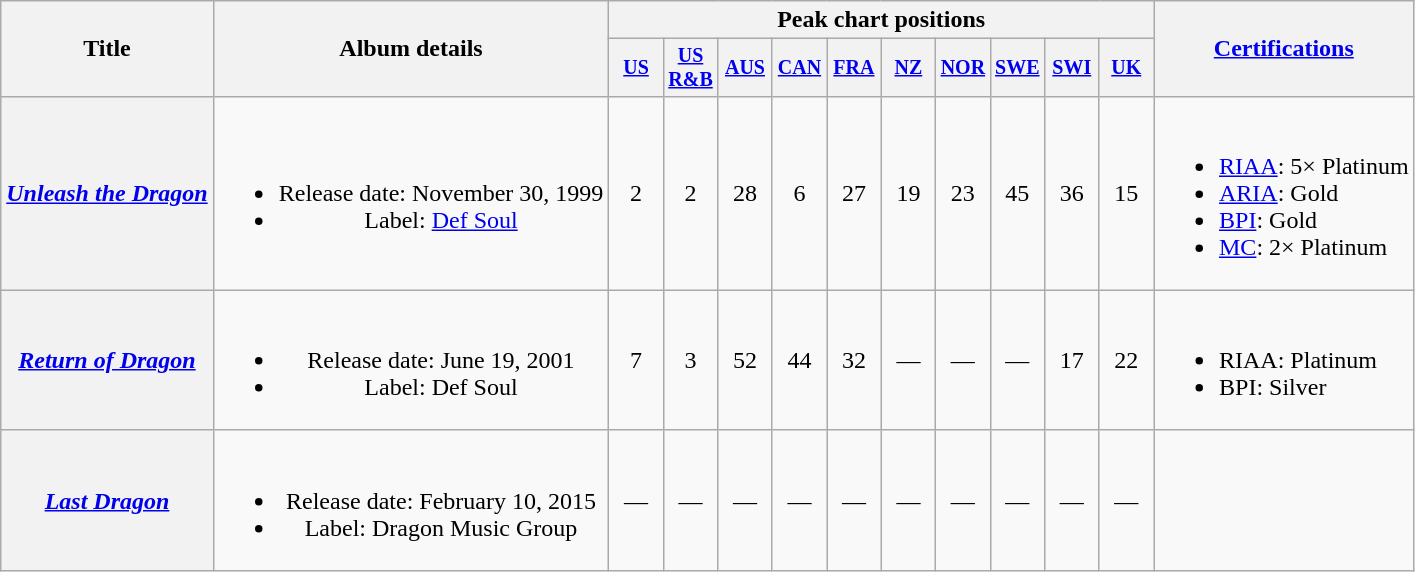<table class="wikitable plainrowheaders" style="text-align:center;">
<tr>
<th scope="col" rowspan="2">Title</th>
<th scope="col" rowspan="2">Album details</th>
<th scope="col" colspan="10">Peak chart positions</th>
<th scope="col" rowspan="2"><a href='#'>Certifications</a><br></th>
</tr>
<tr style="font-size:smaller;">
<th scope="col" style="width:30px;"><a href='#'>US</a><br></th>
<th scope="col" style="width:30px;"><a href='#'>US R&B</a><br></th>
<th scope="col" style="width:30px;"><a href='#'>AUS</a><br></th>
<th scope="col" style="width:30px;"><a href='#'>CAN</a><br></th>
<th scope="col" style="width:30px;"><a href='#'>FRA</a><br></th>
<th scope="col" style="width:30px;"><a href='#'>NZ</a><br></th>
<th scope="col" style="width:30px;"><a href='#'>NOR</a><br></th>
<th scope="col" style="width:30px;"><a href='#'>SWE</a><br></th>
<th scope="col" style="width:30px;"><a href='#'>SWI</a><br></th>
<th scope="col" style="width:30px;"><a href='#'>UK</a><br></th>
</tr>
<tr>
<th scope="row"><em><a href='#'>Unleash the Dragon</a></em></th>
<td><br><ul><li>Release date: November 30, 1999</li><li>Label: <a href='#'>Def Soul</a></li></ul></td>
<td>2</td>
<td>2</td>
<td>28</td>
<td>6</td>
<td>27</td>
<td>19</td>
<td>23</td>
<td>45</td>
<td>36</td>
<td>15</td>
<td style="text-align:left;"><br><ul><li><a href='#'>RIAA</a>: 5× Platinum</li><li><a href='#'>ARIA</a>: Gold</li><li><a href='#'>BPI</a>: Gold</li><li><a href='#'>MC</a>: 2× Platinum</li></ul></td>
</tr>
<tr>
<th scope="row"><em><a href='#'>Return of Dragon</a></em></th>
<td><br><ul><li>Release date: June 19, 2001</li><li>Label: Def Soul</li></ul></td>
<td>7</td>
<td>3</td>
<td>52</td>
<td>44</td>
<td>32</td>
<td>—</td>
<td>—</td>
<td>—</td>
<td>17</td>
<td>22</td>
<td style="text-align:left;"><br><ul><li>RIAA: Platinum</li><li>BPI: Silver</li></ul></td>
</tr>
<tr>
<th scope="row"><em><a href='#'>Last Dragon</a></em></th>
<td><br><ul><li>Release date: February 10, 2015</li><li>Label: Dragon Music Group</li></ul></td>
<td>—</td>
<td>—</td>
<td>—</td>
<td>—</td>
<td>—</td>
<td>—</td>
<td>—</td>
<td>—</td>
<td>—</td>
<td>—</td>
<td style="text-align:left;"></td>
</tr>
</table>
